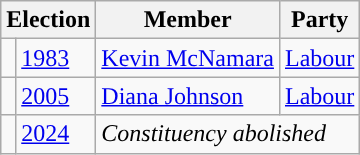<table class="wikitable">
<tr>
<th colspan="2">Election</th>
<th>Member</th>
<th>Party</th>
</tr>
<tr>
<td style="color:inherit;background-color: "></td>
<td><a href='#'>1983</a></td>
<td><a href='#'>Kevin McNamara</a></td>
<td><a href='#'>Labour</a></td>
</tr>
<tr>
<td style="color:inherit;background-color: "></td>
<td><a href='#'>2005</a></td>
<td><a href='#'>Diana Johnson</a></td>
<td><a href='#'>Labour</a></td>
</tr>
<tr>
<td></td>
<td><a href='#'>2024</a></td>
<td colspan="2"><em>Constituency abolished</em></td>
</tr>
</table>
